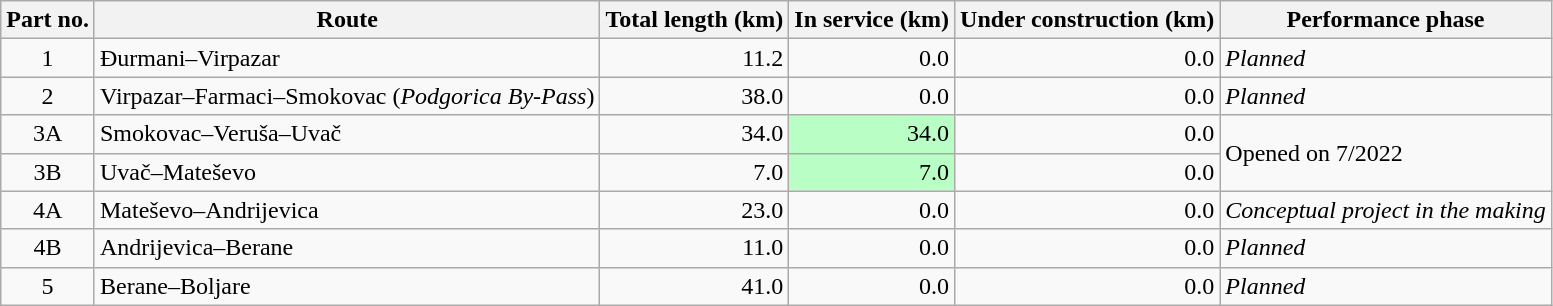<table class="wikitable" border="1">
<tr>
<th>Part no.</th>
<th>Route</th>
<th>Total length (km)</th>
<th>In service (km)</th>
<th>Under construction (km)</th>
<th>Performance phase</th>
</tr>
<tr>
<td align="center">1</td>
<td>Đurmani–Virpazar</td>
<td align="right">11.2</td>
<td align="right">0.0</td>
<td align="right">0.0</td>
<td><em>Planned</em></td>
</tr>
<tr>
<td align="center">2</td>
<td>Virpazar–Farmaci–Smokovac (<em>Podgorica By-Pass</em>)</td>
<td align="right">38.0</td>
<td align="right">0.0</td>
<td align="right">0.0</td>
<td><em>Planned</em></td>
</tr>
<tr>
<td align="center">3A</td>
<td>Smokovac–Veruša–Uvač</td>
<td align="right">34.0</td>
<td bgcolor="#B9FFC5" align="right">34.0</td>
<td align="right">0.0</td>
<td rowspan="2">Opened on 7/2022</td>
</tr>
<tr>
<td align="center">3B</td>
<td>Uvač–Mateševo</td>
<td align="right">7.0</td>
<td bgcolor="#B9FFC5" align="right">7.0</td>
<td align="right">0.0</td>
</tr>
<tr>
<td align="center">4A</td>
<td>Mateševo–Andrijevica</td>
<td align="right">23.0</td>
<td align="right">0.0</td>
<td align="right">0.0</td>
<td><em>Conceptual project in the making</em></td>
</tr>
<tr>
<td align="center">4B</td>
<td>Andrijevica–Berane</td>
<td align="right">11.0</td>
<td align="right">0.0</td>
<td align="right">0.0</td>
<td><em>Planned</em></td>
</tr>
<tr>
<td align="center">5</td>
<td>Berane–Boljare</td>
<td align="right">41.0</td>
<td align="right">0.0</td>
<td align="right">0.0</td>
<td><em>Planned</em></td>
</tr>
</table>
